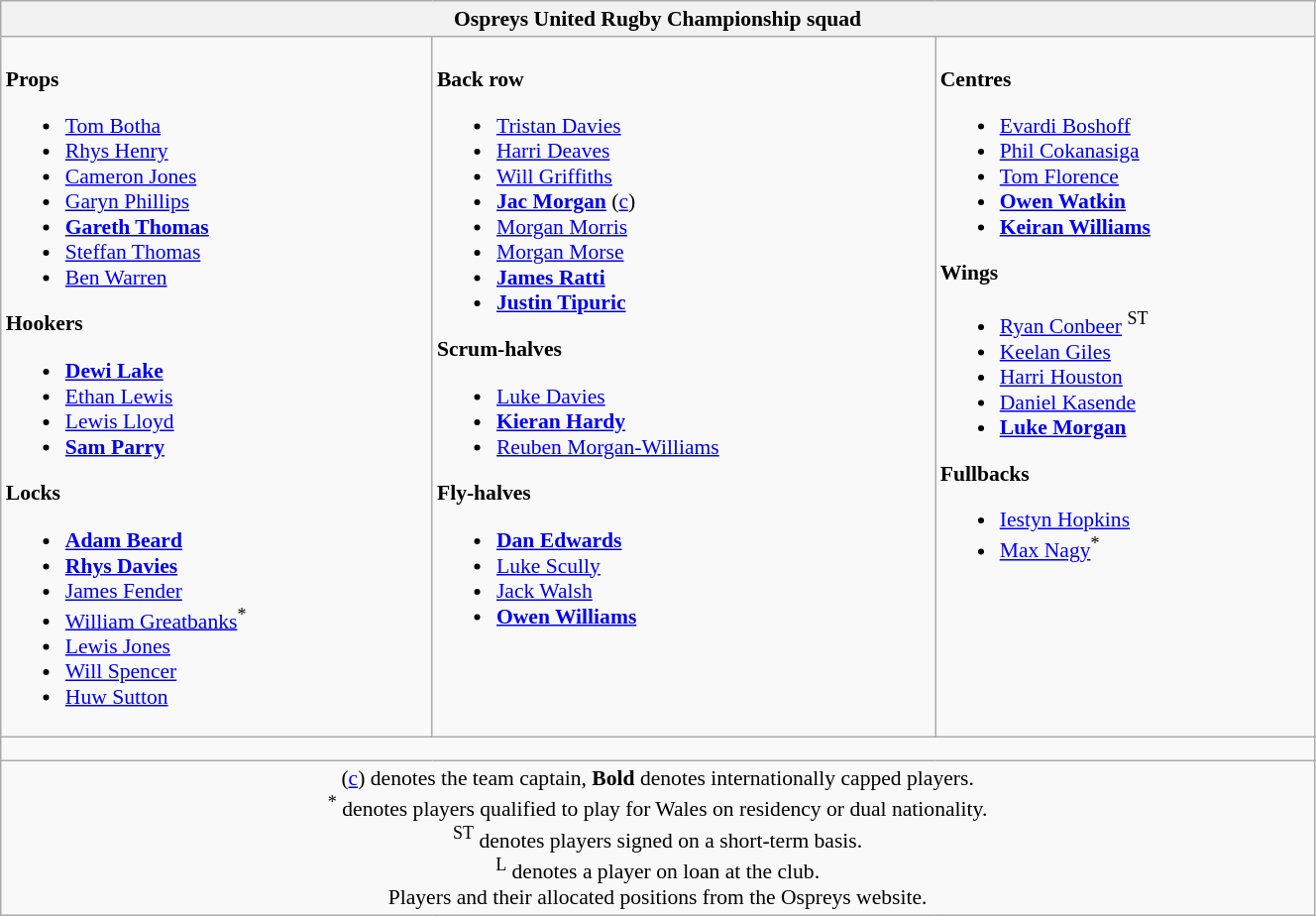<table class="wikitable" style="text-align:left; font-size:90%; width:70%">
<tr>
<th colspan="100%">Ospreys United Rugby Championship squad</th>
</tr>
<tr valign="top">
<td><br><strong>Props</strong><ul><li> <a href='#'>Tom Botha</a></li><li> <a href='#'>Rhys Henry</a></li><li> <a href='#'>Cameron Jones</a></li><li> <a href='#'>Garyn Phillips</a></li><li> <strong><a href='#'>Gareth Thomas</a></strong></li><li> <a href='#'>Steffan Thomas</a></li><li> <a href='#'>Ben Warren</a></li></ul><strong>Hookers</strong><ul><li> <strong><a href='#'>Dewi Lake</a></strong></li><li> <a href='#'>Ethan Lewis</a></li><li> <a href='#'>Lewis Lloyd</a></li><li> <strong><a href='#'>Sam Parry</a></strong></li></ul><strong>Locks</strong><ul><li> <strong><a href='#'>Adam Beard</a></strong></li><li> <strong><a href='#'>Rhys Davies</a></strong></li><li> <a href='#'>James Fender</a></li><li> <a href='#'>William Greatbanks</a><sup>*</sup></li><li> <a href='#'>Lewis Jones</a></li><li> <a href='#'>Will Spencer</a></li><li> <a href='#'>Huw Sutton</a></li></ul></td>
<td><br><strong>Back row</strong><ul><li> <a href='#'>Tristan Davies</a></li><li> <a href='#'>Harri Deaves</a></li><li> <a href='#'>Will Griffiths</a></li><li> <strong><a href='#'>Jac Morgan</a></strong> (<a href='#'>c</a>)</li><li> <a href='#'>Morgan Morris</a></li><li> <a href='#'>Morgan Morse</a></li><li> <strong><a href='#'>James Ratti</a></strong></li><li> <strong><a href='#'>Justin Tipuric</a></strong></li></ul><strong>Scrum-halves</strong><ul><li> <a href='#'>Luke Davies</a></li><li> <strong><a href='#'>Kieran Hardy</a></strong></li><li> <a href='#'>Reuben Morgan-Williams</a></li></ul><strong>Fly-halves</strong><ul><li> <strong><a href='#'>Dan Edwards</a></strong></li><li> <a href='#'>Luke Scully</a></li><li> <a href='#'>Jack Walsh</a></li><li> <strong><a href='#'>Owen Williams</a></strong></li></ul></td>
<td><br><strong>Centres</strong><ul><li> <a href='#'>Evardi Boshoff</a></li><li> <a href='#'>Phil Cokanasiga</a></li><li> <a href='#'>Tom Florence</a></li><li> <strong><a href='#'>Owen Watkin</a></strong></li><li> <strong><a href='#'>Keiran Williams</a></strong></li></ul><strong>Wings</strong><ul><li> <a href='#'>Ryan Conbeer</a> <sup>ST</sup></li><li> <a href='#'>Keelan Giles</a></li><li> <a href='#'>Harri Houston</a></li><li> <a href='#'>Daniel Kasende</a></li><li> <strong><a href='#'>Luke Morgan</a></strong></li></ul><strong>Fullbacks</strong><ul><li> <a href='#'>Iestyn Hopkins</a></li><li> <a href='#'>Max Nagy</a><sup>*</sup></li></ul></td>
</tr>
<tr>
<td colspan="100%" style="height: 10px;"></td>
</tr>
<tr>
<td colspan="100%" style="text-align:center;">(<a href='#'>c</a>) denotes the team captain, <strong>Bold</strong> denotes internationally capped players. <br> <sup>*</sup> denotes players qualified to play for Wales on residency or dual nationality. <br> <sup>ST</sup> denotes players signed on a short-term basis. <br> <sup>L</sup> denotes a player on loan at the club. <br> Players and their allocated positions from the Ospreys website.</td>
</tr>
</table>
